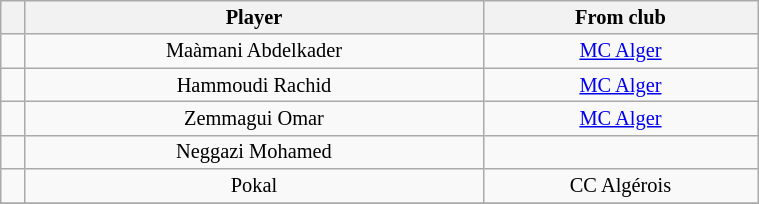<table class="wikitable sortable" style="width:40%; text-align:center; font-size:85%; text-align:centre;">
<tr>
<th></th>
<th>Player</th>
<th>From club</th>
</tr>
<tr>
<td></td>
<td>Maàmani Abdelkader</td>
<td><a href='#'>MC Alger</a></td>
</tr>
<tr>
<td></td>
<td>Hammoudi Rachid</td>
<td><a href='#'>MC Alger</a></td>
</tr>
<tr>
<td></td>
<td>Zemmagui Omar</td>
<td><a href='#'>MC Alger</a></td>
</tr>
<tr>
<td></td>
<td>Neggazi Mohamed</td>
<td></td>
</tr>
<tr>
<td></td>
<td>Pokal</td>
<td>CC Algérois</td>
</tr>
<tr>
</tr>
</table>
